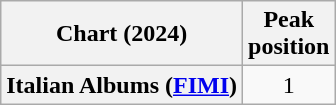<table class="wikitable plainrowheaders" style="text-align:center">
<tr>
<th scope="col">Chart (2024)</th>
<th scope="col">Peak<br>position</th>
</tr>
<tr>
<th scope="row">Italian Albums (<a href='#'>FIMI</a>)</th>
<td>1</td>
</tr>
</table>
